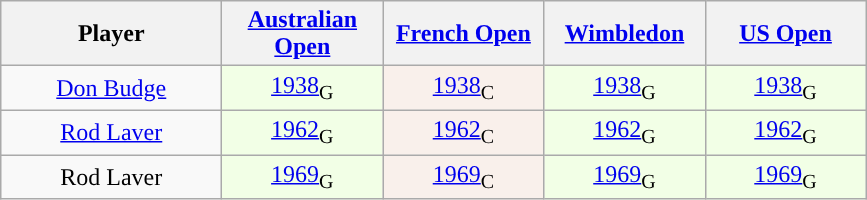<table class="wikitable sortable nowrap col1left" style="text-align: center">
<tr>
<th width=140; class="unsortable">Player</th>
<th width=100;><a href='#'>Australian Open</a></th>
<th width=100;><a href='#'>French Open</a></th>
<th width=100;><a href='#'>Wimbledon</a></th>
<th width=100;><a href='#'>US Open</a></th>
</tr>
<tr>
<td> <a href='#'>Don Budge</a></td>
<td style="background: #f2ffe6;"><a href='#'>1938</a><sub>G</sub></td>
<td style="background: #f9f0eb;"><a href='#'>1938</a><sub>C</sub></td>
<td style="background: #f2ffe6;"><a href='#'>1938</a><sub>G</sub></td>
<td style="background: #f2ffe6;"><a href='#'>1938</a><sub>G</sub></td>
</tr>
<tr>
<td> <a href='#'>Rod Laver</a></td>
<td style="background: #f2ffe6;"><a href='#'>1962</a><sub>G</sub></td>
<td style="background: #f9f0eb;"><a href='#'>1962</a><sub>C</sub></td>
<td style="background: #f2ffe6;"><a href='#'>1962</a><sub>G</sub></td>
<td style="background: #f2ffe6;"><a href='#'>1962</a><sub>G</sub></td>
</tr>
<tr>
<td> Rod Laver </td>
<td style="background: #f2ffe6;"><a href='#'>1969</a><sub>G</sub></td>
<td style="background: #f9f0eb;"><a href='#'>1969</a><sub>C</sub></td>
<td style="background: #f2ffe6;"><a href='#'>1969</a><sub>G</sub></td>
<td style="background: #f2ffe6;"><a href='#'>1969</a><sub>G</sub></td>
</tr>
</table>
